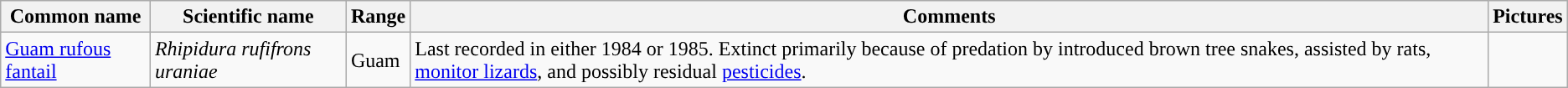<table class="wikitable">
<tr>
<th>Common name</th>
<th>Scientific name</th>
<th>Range</th>
<th class="unsortable">Comments</th>
<th class="unsortable">Pictures</th>
</tr>
<tr>
<td><a href='#'>Guam rufous fantail</a></td>
<td><em>Rhipidura rufifrons uraniae</em></td>
<td>Guam</td>
<td>Last recorded in either 1984 or 1985. Extinct primarily because of predation by introduced brown tree snakes, assisted by rats, <a href='#'>monitor lizards</a>, and possibly residual <a href='#'>pesticides</a>.</td>
<td></td>
</tr>
</table>
